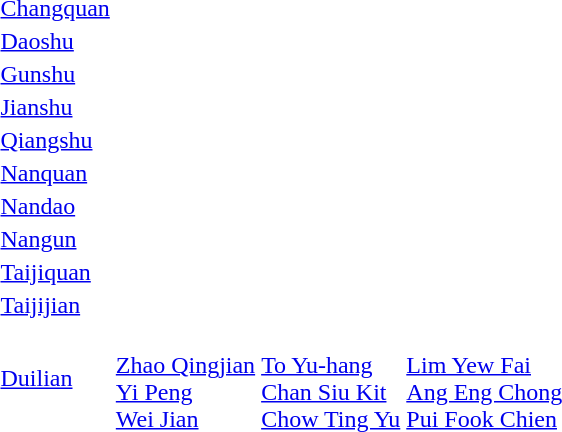<table>
<tr>
<td><a href='#'>Changquan</a></td>
<td></td>
<td></td>
<td></td>
</tr>
<tr>
<td><a href='#'>Daoshu</a></td>
<td></td>
<td></td>
<td></td>
</tr>
<tr>
<td><a href='#'>Gunshu</a></td>
<td></td>
<td></td>
<td></td>
</tr>
<tr>
<td><a href='#'>Jianshu</a></td>
<td></td>
<td></td>
<td></td>
</tr>
<tr>
<td><a href='#'>Qiangshu</a></td>
<td></td>
<td></td>
<td></td>
</tr>
<tr>
<td><a href='#'>Nanquan</a></td>
<td></td>
<td></td>
<td></td>
</tr>
<tr>
<td><a href='#'>Nandao</a></td>
<td></td>
<td></td>
<td></td>
</tr>
<tr>
<td><a href='#'>Nangun</a></td>
<td></td>
<td></td>
<td></td>
</tr>
<tr>
<td><a href='#'>Taijiquan</a></td>
<td></td>
<td></td>
<td></td>
</tr>
<tr>
<td><a href='#'>Taijijian</a></td>
<td></td>
<td></td>
<td></td>
</tr>
<tr>
<td><a href='#'>Duilian</a></td>
<td><br><a href='#'>Zhao Qingjian</a><br><a href='#'>Yi Peng</a><br><a href='#'>Wei Jian</a></td>
<td><br><a href='#'>To Yu-hang</a><br><a href='#'>Chan Siu Kit</a><br><a href='#'>Chow Ting Yu</a></td>
<td><br><a href='#'>Lim Yew Fai</a><br><a href='#'>Ang Eng Chong</a><br><a href='#'>Pui Fook Chien</a></td>
</tr>
</table>
